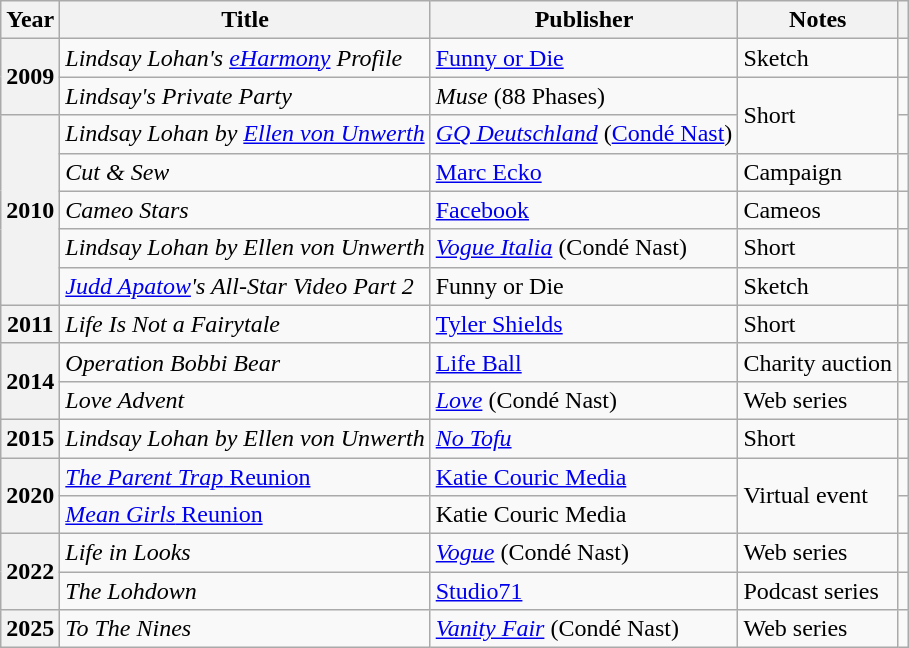<table class="wikitable plainrowheaders" style="text-align: margin;">
<tr>
<th scope="col">Year</th>
<th scope="col">Title</th>
<th scope="col">Publisher</th>
<th scope="col">Notes</th>
<th scope="col" class="unsortable"></th>
</tr>
<tr>
<th scope="row" rowspan="2">2009</th>
<td><em>Lindsay Lohan's <a href='#'>eHarmony</a> Profile</em></td>
<td><a href='#'>Funny or Die</a></td>
<td>Sketch</td>
<td></td>
</tr>
<tr>
<td><em>Lindsay's Private Party</em></td>
<td><em>Muse</em> (88 Phases)</td>
<td rowspan="2">Short</td>
<td></td>
</tr>
<tr>
<th scope="row" rowspan="5">2010</th>
<td><em>Lindsay Lohan by <a href='#'>Ellen von Unwerth</a></em></td>
<td><em><a href='#'>GQ Deutschland</a></em> (<a href='#'>Condé Nast</a>)</td>
<td></td>
</tr>
<tr>
<td><em>Cut & Sew</em></td>
<td><a href='#'>Marc Ecko</a></td>
<td>Campaign</td>
<td></td>
</tr>
<tr>
<td><em>Cameo Stars</em></td>
<td><a href='#'>Facebook</a></td>
<td>Cameos</td>
<td></td>
</tr>
<tr>
<td><em>Lindsay Lohan by Ellen von Unwerth</em></td>
<td><em><a href='#'>Vogue Italia</a></em> (Condé Nast)</td>
<td>Short</td>
<td></td>
</tr>
<tr>
<td><em><a href='#'>Judd Apatow</a>'s All-Star Video Part 2</em></td>
<td>Funny or Die</td>
<td>Sketch</td>
<td></td>
</tr>
<tr>
<th scope="row">2011</th>
<td><em>Life Is Not a Fairytale</em></td>
<td><a href='#'>Tyler Shields</a></td>
<td>Short</td>
<td></td>
</tr>
<tr>
<th scope="row" rowspan="2">2014</th>
<td><em>Operation Bobbi Bear</em></td>
<td><a href='#'>Life Ball</a></td>
<td>Charity auction</td>
<td></td>
</tr>
<tr>
<td><em>Love Advent</em></td>
<td><em><a href='#'>Love</a></em> (Condé Nast)</td>
<td>Web series</td>
<td></td>
</tr>
<tr>
<th scope="row">2015</th>
<td><em>Lindsay Lohan by Ellen von Unwerth</em></td>
<td><em><a href='#'>No Tofu</a></em></td>
<td>Short</td>
<td></td>
</tr>
<tr>
<th scope="row" rowspan="2">2020</th>
<td><a href='#'><em>The Parent Trap</em> Reunion</a></td>
<td><a href='#'>Katie Couric Media</a></td>
<td rowspan="2">Virtual event</td>
<td></td>
</tr>
<tr>
<td><a href='#'><em>Mean Girls</em> Reunion</a></td>
<td>Katie Couric Media</td>
<td></td>
</tr>
<tr>
<th scope="row" rowspan="2">2022</th>
<td><em>Life in Looks</em></td>
<td><em><a href='#'>Vogue</a></em> (Condé Nast)</td>
<td>Web series</td>
<td></td>
</tr>
<tr>
<td><em>The Lohdown</em></td>
<td><a href='#'>Studio71</a></td>
<td>Podcast series</td>
<td></td>
</tr>
<tr>
<th scope="row">2025</th>
<td><em>To The Nines</em></td>
<td><em><a href='#'>Vanity Fair</a></em> (Condé Nast)</td>
<td>Web series</td>
<td></td>
</tr>
</table>
